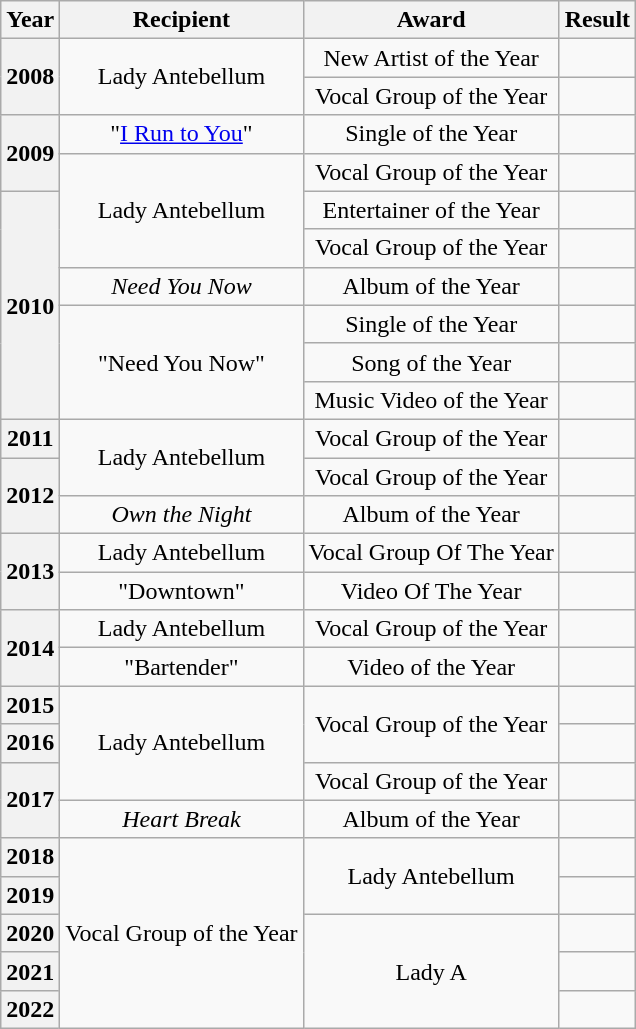<table class="wikitable" style="text-align:center">
<tr>
<th>Year</th>
<th>Recipient</th>
<th>Award</th>
<th>Result</th>
</tr>
<tr>
<th rowspan=2>2008</th>
<td rowspan=2>Lady Antebellum</td>
<td>New Artist of the Year</td>
<td></td>
</tr>
<tr>
<td>Vocal Group of the Year</td>
<td></td>
</tr>
<tr>
<th rowspan="2">2009</th>
<td>"<a href='#'>I Run to You</a>"</td>
<td>Single of the Year </td>
<td></td>
</tr>
<tr>
<td rowspan="3">Lady Antebellum</td>
<td>Vocal Group of the Year</td>
<td></td>
</tr>
<tr>
<th rowspan="6">2010</th>
<td>Entertainer of the Year</td>
<td></td>
</tr>
<tr>
<td>Vocal Group of the Year</td>
<td></td>
</tr>
<tr>
<td><em>Need You Now</em></td>
<td>Album of the Year </td>
<td></td>
</tr>
<tr>
<td rowspan=3>"Need You Now"</td>
<td>Single of the Year </td>
<td></td>
</tr>
<tr>
<td>Song of the Year</td>
<td></td>
</tr>
<tr>
<td>Music Video of the Year </td>
<td></td>
</tr>
<tr>
<th>2011</th>
<td rowspan="2">Lady Antebellum</td>
<td>Vocal Group of the Year</td>
<td></td>
</tr>
<tr>
<th rowspan="2">2012</th>
<td>Vocal Group of the Year</td>
<td></td>
</tr>
<tr>
<td><em>Own the Night</em></td>
<td>Album of the Year</td>
<td></td>
</tr>
<tr>
<th rowspan="2">2013</th>
<td>Lady Antebellum</td>
<td>Vocal Group Of The Year</td>
<td></td>
</tr>
<tr>
<td>"Downtown"</td>
<td>Video Of The Year</td>
<td></td>
</tr>
<tr>
<th rowspan="2">2014</th>
<td>Lady Antebellum</td>
<td>Vocal Group of the Year</td>
<td></td>
</tr>
<tr>
<td>"Bartender"</td>
<td>Video of the Year</td>
<td></td>
</tr>
<tr>
<th>2015</th>
<td rowspan="3">Lady Antebellum</td>
<td rowspan="2">Vocal Group of the Year</td>
<td></td>
</tr>
<tr>
<th>2016</th>
<td></td>
</tr>
<tr>
<th rowspan=2>2017</th>
<td>Vocal Group of the Year</td>
<td></td>
</tr>
<tr>
<td><em>Heart Break</em></td>
<td>Album of the Year</td>
<td></td>
</tr>
<tr>
<th>2018</th>
<td rowspan=5>Vocal Group of the Year</td>
<td rowspan=2>Lady Antebellum</td>
<td></td>
</tr>
<tr>
<th>2019</th>
<td></td>
</tr>
<tr>
<th>2020</th>
<td rowspan="3">Lady A</td>
<td></td>
</tr>
<tr>
<th>2021</th>
<td></td>
</tr>
<tr>
<th>2022</th>
<td></td>
</tr>
</table>
